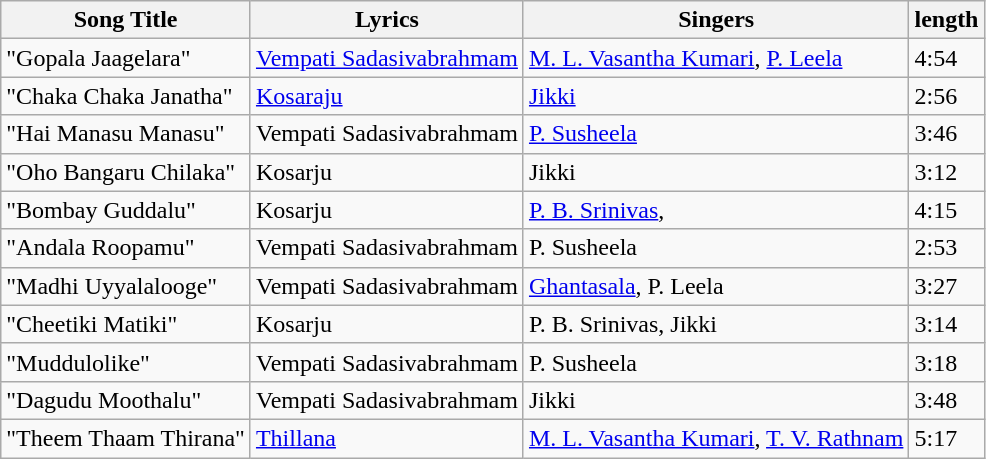<table class="wikitable">
<tr>
<th>Song Title</th>
<th>Lyrics</th>
<th>Singers</th>
<th>length</th>
</tr>
<tr>
<td>"Gopala Jaagelara"</td>
<td><a href='#'>Vempati Sadasivabrahmam</a></td>
<td><a href='#'>M. L. Vasantha Kumari</a>, <a href='#'>P. Leela</a></td>
<td>4:54</td>
</tr>
<tr>
<td>"Chaka Chaka Janatha"</td>
<td><a href='#'>Kosaraju</a></td>
<td><a href='#'>Jikki</a></td>
<td>2:56</td>
</tr>
<tr>
<td>"Hai Manasu Manasu"</td>
<td>Vempati Sadasivabrahmam</td>
<td><a href='#'>P. Susheela</a></td>
<td>3:46</td>
</tr>
<tr>
<td>"Oho Bangaru Chilaka"</td>
<td>Kosarju</td>
<td>Jikki</td>
<td>3:12</td>
</tr>
<tr>
<td>"Bombay Guddalu"</td>
<td>Kosarju</td>
<td><a href='#'>P. B. Srinivas</a>,</td>
<td>4:15</td>
</tr>
<tr>
<td>"Andala Roopamu"</td>
<td>Vempati Sadasivabrahmam</td>
<td>P. Susheela</td>
<td>2:53</td>
</tr>
<tr>
<td>"Madhi Uyyalalooge"</td>
<td>Vempati Sadasivabrahmam</td>
<td><a href='#'>Ghantasala</a>, P. Leela</td>
<td>3:27</td>
</tr>
<tr>
<td>"Cheetiki Matiki"</td>
<td>Kosarju</td>
<td>P. B. Srinivas, Jikki</td>
<td>3:14</td>
</tr>
<tr>
<td>"Muddulolike"</td>
<td>Vempati Sadasivabrahmam</td>
<td>P. Susheela</td>
<td>3:18</td>
</tr>
<tr>
<td>"Dagudu Moothalu"</td>
<td>Vempati Sadasivabrahmam</td>
<td>Jikki</td>
<td>3:48</td>
</tr>
<tr>
<td>"Theem Thaam Thirana"</td>
<td><a href='#'>Thillana</a></td>
<td><a href='#'>M. L. Vasantha Kumari</a>, <a href='#'>T. V. Rathnam</a></td>
<td>5:17</td>
</tr>
</table>
